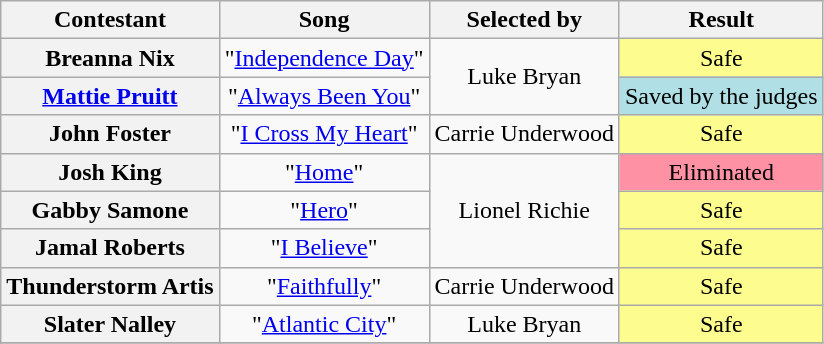<table class="wikitable unsortable" style="text-align:center;">
<tr>
<th scope="col">Contestant</th>
<th scope="col">Song</th>
<th scope="col">Selected by</th>
<th scope="col">Result</th>
</tr>
<tr>
<th scope="row">Breanna Nix</th>
<td>"<a href='#'>Independence Day</a>"</td>
<td rowspan="2">Luke Bryan</td>
<td style="background:#FDFC8F;">Safe</td>
</tr>
<tr>
<th scope="row"><a href='#'>Mattie Pruitt</a></th>
<td>"<a href='#'>Always Been You</a>"</td>
<td style="background:#B0E0E6;">Saved by the judges</td>
</tr>
<tr>
<th scope="row">John Foster</th>
<td>"<a href='#'>I Cross My Heart</a>"</td>
<td>Carrie Underwood</td>
<td style="background:#FDFC8F;">Safe</td>
</tr>
<tr>
<th scope="row">Josh King</th>
<td>"<a href='#'>Home</a>"</td>
<td rowspan="3">Lionel Richie</td>
<td style="background:#FF91A4;">Eliminated</td>
</tr>
<tr>
<th scope="row">Gabby Samone</th>
<td>"<a href='#'>Hero</a>"</td>
<td style="background:#FDFC8F;">Safe</td>
</tr>
<tr>
<th scope="row">Jamal Roberts</th>
<td>"<a href='#'>I Believe</a>"</td>
<td style="background:#FDFC8F;">Safe</td>
</tr>
<tr>
<th scope="row">Thunderstorm Artis</th>
<td>"<a href='#'>Faithfully</a>"</td>
<td>Carrie Underwood</td>
<td style="background:#FDFC8F;">Safe</td>
</tr>
<tr>
<th scope="row">Slater Nalley</th>
<td>"<a href='#'>Atlantic City</a>"</td>
<td>Luke Bryan</td>
<td style="background:#FDFC8F;">Safe</td>
</tr>
<tr>
</tr>
</table>
